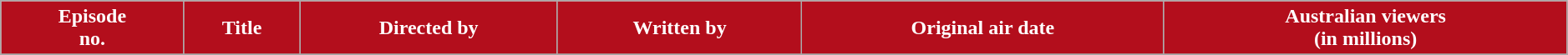<table class="wikitable plainrowheaders" style="width:99%;">
<tr style="color:white">
<th style="background: #B30E1C;">Episode<br>no.</th>
<th style="background: #B30E1C;">Title</th>
<th style="background: #B30E1C;">Directed by</th>
<th style="background: #B30E1C;">Written by</th>
<th style="background: #B30E1C;">Original air date</th>
<th style="background: #B30E1C;">Australian viewers<br>(in millions)</th>
</tr>
<tr>
</tr>
</table>
